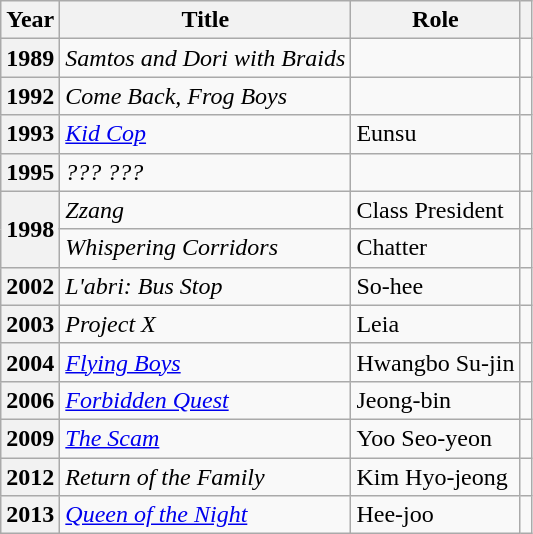<table class="wikitable plainrowheaders sortable">
<tr>
<th scope="col">Year</th>
<th scope="col">Title</th>
<th scope="col">Role</th>
<th scope="col" class="unsortable"></th>
</tr>
<tr>
<th scope="row">1989</th>
<td><em>Samtos and Dori with Braids </em></td>
<td></td>
<td style="text-align:center"></td>
</tr>
<tr>
<th scope="row">1992</th>
<td><em>Come Back, Frog Boys</em></td>
<td></td>
<td style="text-align:center"></td>
</tr>
<tr>
<th scope="row">1993</th>
<td><em><a href='#'>Kid Cop</a></em></td>
<td>Eunsu</td>
<td style="text-align:center"></td>
</tr>
<tr>
<th scope="row">1995</th>
<td><em>??? ???</em></td>
<td></td>
<td style="text-align:center"></td>
</tr>
<tr>
<th scope="row" rowspan="2">1998</th>
<td><em>Zzang</em></td>
<td>Class President</td>
<td style="text-align:center"></td>
</tr>
<tr>
<td><em>Whispering Corridors</em></td>
<td>Chatter</td>
<td style="text-align:center"></td>
</tr>
<tr>
<th scope="row">2002</th>
<td><em>L'abri: Bus Stop</em></td>
<td>So-hee</td>
<td style="text-align:center"></td>
</tr>
<tr>
<th scope="row">2003</th>
<td><em>Project X</em></td>
<td>Leia</td>
<td style="text-align:center"></td>
</tr>
<tr>
<th scope="row">2004</th>
<td><em><a href='#'>Flying Boys</a></em></td>
<td>Hwangbo Su-jin</td>
<td style="text-align:center"></td>
</tr>
<tr>
<th scope="row">2006</th>
<td><em><a href='#'>Forbidden Quest</a></em></td>
<td>Jeong-bin</td>
<td style="text-align:center"></td>
</tr>
<tr>
<th scope="row">2009</th>
<td><em><a href='#'>The Scam</a></em></td>
<td>Yoo Seo-yeon</td>
<td style="text-align:center"></td>
</tr>
<tr>
<th scope="row">2012</th>
<td><em>Return of the Family</em></td>
<td>Kim Hyo-jeong</td>
<td style="text-align:center"></td>
</tr>
<tr>
<th scope="row">2013</th>
<td><em><a href='#'>Queen of the Night</a></em></td>
<td>Hee-joo</td>
<td style="text-align:center"></td>
</tr>
</table>
